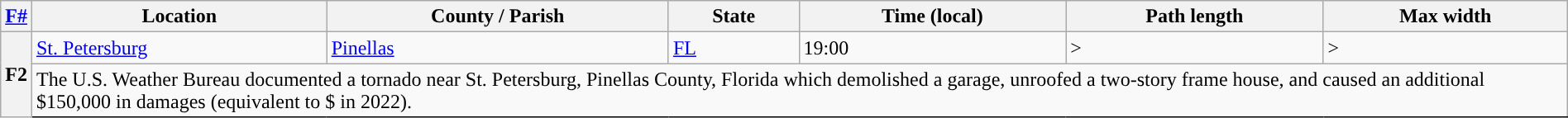<table class="wikitable sortable" style="width:100%;">
<tr>
<th scope="col" align="center"><a href='#'>F#</a><br></th>
<th scope="col" align="center" class="unsortable">Location</th>
<th scope="col" align="center" class="unsortable">County / Parish</th>
<th scope="col" align="center">State</th>
<th scope="col" align="center">Time (local)</th>
<th scope="col" align="center">Path length</th>
<th scope="col" align="center">Max width</th>
</tr>
<tr>
<th scope="row" rowspan="2" style="background-color:#">F2</th>
<td><a href='#'>St. Petersburg</a></td>
<td><a href='#'>Pinellas</a></td>
<td><a href='#'>FL</a></td>
<td>19:00</td>
<td>></td>
<td>></td>
</tr>
<tr class="expand-child">
<td colspan="6" style="border-bottom: 1px solid black;">The U.S. Weather Bureau documented a tornado near St. Petersburg, Pinellas County, Florida which demolished a garage, unroofed a two-story frame house, and caused an additional $150,000 in damages (equivalent to $ in 2022).</td>
</tr>
</table>
